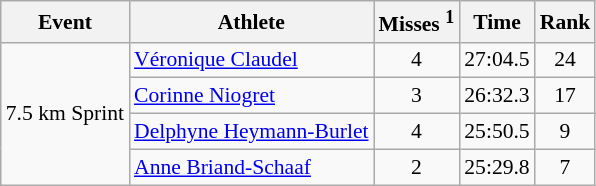<table class="wikitable" style="font-size:90%">
<tr>
<th>Event</th>
<th>Athlete</th>
<th>Misses <sup>1</sup></th>
<th>Time</th>
<th>Rank</th>
</tr>
<tr>
<td rowspan="4">7.5 km Sprint</td>
<td><a href='#'>Véronique Claudel</a></td>
<td align="center">4</td>
<td align="center">27:04.5</td>
<td align="center">24</td>
</tr>
<tr>
<td><a href='#'>Corinne Niogret</a></td>
<td align="center">3</td>
<td align="center">26:32.3</td>
<td align="center">17</td>
</tr>
<tr>
<td><a href='#'>Delphyne Heymann-Burlet</a></td>
<td align="center">4</td>
<td align="center">25:50.5</td>
<td align="center">9</td>
</tr>
<tr>
<td><a href='#'>Anne Briand-Schaaf</a></td>
<td align="center">2</td>
<td align="center">25:29.8</td>
<td align="center">7</td>
</tr>
</table>
